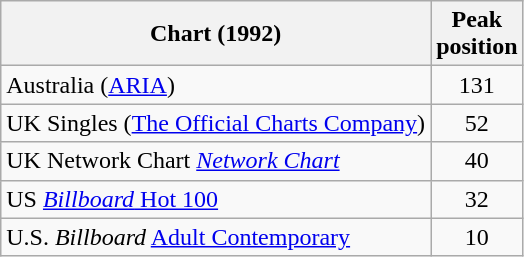<table class="wikitable sortable">
<tr>
<th>Chart (1992)</th>
<th>Peak<br>position</th>
</tr>
<tr>
<td>Australia (<a href='#'>ARIA</a>)</td>
<td align="center">131</td>
</tr>
<tr>
<td>UK Singles (<a href='#'>The Official Charts Company</a>)</td>
<td align="center">52</td>
</tr>
<tr>
<td>UK Network Chart <a href='#'><em>Network Chart</em></a></td>
<td align="center">40</td>
</tr>
<tr>
<td>US <a href='#'><em>Billboard</em> Hot 100</a></td>
<td align="center">32</td>
</tr>
<tr>
<td align="left">U.S. <em>Billboard</em> <a href='#'>Adult Contemporary</a></td>
<td align="center">10</td>
</tr>
</table>
